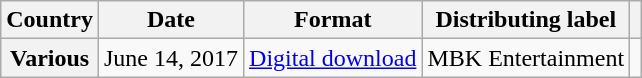<table class="wikitable plainrowheaders" style="text-align:center">
<tr>
<th>Country</th>
<th>Date</th>
<th>Format</th>
<th>Distributing label</th>
<th></th>
</tr>
<tr>
<th scope="row">Various</th>
<td>June 14, 2017</td>
<td><a href='#'>Digital download</a></td>
<td>MBK Entertainment</td>
<td></td>
</tr>
</table>
